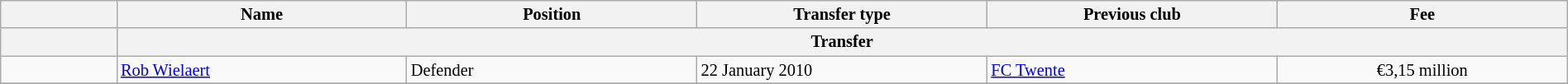<table class="wikitable" style="width:100%; font-size:85%;">
<tr>
<th width="2%"></th>
<th width="5%">Name</th>
<th width="5%">Position</th>
<th width="5%">Transfer type</th>
<th width="5%">Previous club</th>
<th width="5%">Fee</th>
</tr>
<tr>
<th></th>
<th colspan="5" align="center">Transfer</th>
</tr>
<tr>
<td align=center></td>
<td align=left> <a href='#'>Rob Wielaert</a></td>
<td align=left>Defender</td>
<td align=left>22 January 2010</td>
<td align=left> <a href='#'>FC Twente</a></td>
<td align=center>€3,15 million</td>
</tr>
<tr>
</tr>
</table>
